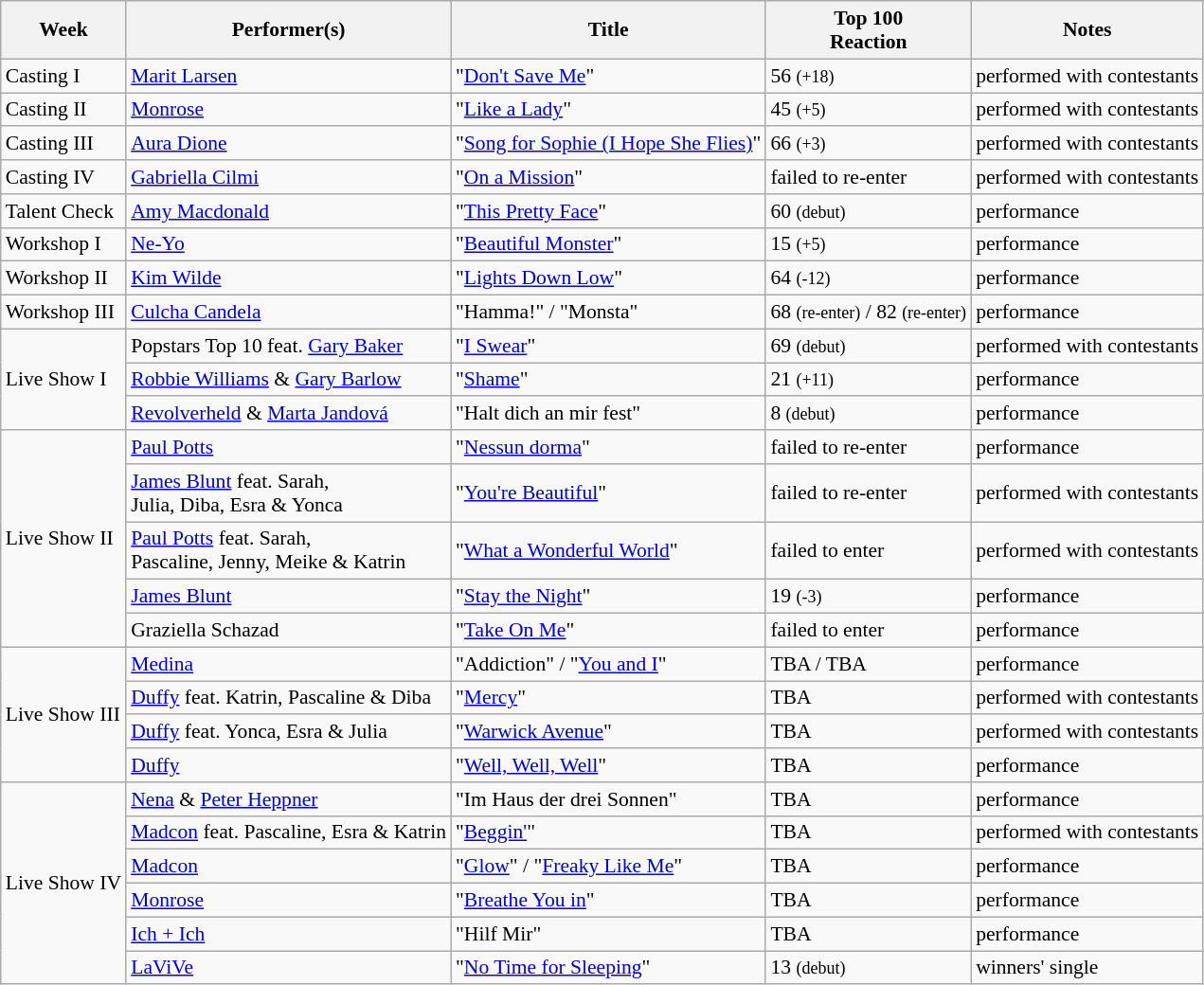<table class="wikitable" style="font-size: 90%;">
<tr>
<th>Week</th>
<th>Performer(s)</th>
<th>Title</th>
<th>Top 100<br>Reaction</th>
<th>Notes</th>
</tr>
<tr>
<td>Casting I</td>
<td><a href='#'>Marit Larsen</a></td>
<td>"<a href='#'>Don't Save Me</a>"</td>
<td>56 <small>(+18)</small></td>
<td>performed with contestants</td>
</tr>
<tr>
<td>Casting II</td>
<td><a href='#'>Monrose</a></td>
<td>"<a href='#'>Like a Lady</a>"</td>
<td>45 <small>(+5)</small></td>
<td>performed with contestants</td>
</tr>
<tr>
<td>Casting III</td>
<td><a href='#'>Aura Dione</a></td>
<td>"<a href='#'>Song for Sophie (I Hope She Flies)</a>"</td>
<td>66 <small>(+3)</small></td>
<td>performed with contestants</td>
</tr>
<tr>
<td>Casting IV</td>
<td><a href='#'>Gabriella Cilmi</a></td>
<td>"<a href='#'>On a Mission</a>"</td>
<td>failed to re-enter</td>
<td>performed with contestants</td>
</tr>
<tr>
<td>Talent Check</td>
<td><a href='#'>Amy Macdonald</a></td>
<td>"<a href='#'>This Pretty Face</a>"</td>
<td>60 <small>(debut)</small></td>
<td>performance</td>
</tr>
<tr>
<td>Workshop I</td>
<td><a href='#'>Ne-Yo</a></td>
<td>"<a href='#'>Beautiful Monster</a>"</td>
<td>15 <small>(+5)</small></td>
<td>performance</td>
</tr>
<tr>
<td>Workshop II</td>
<td><a href='#'>Kim Wilde</a></td>
<td>"<a href='#'>Lights Down Low</a>"</td>
<td>64 <small>(-12)</small></td>
<td>performance</td>
</tr>
<tr>
<td>Workshop III</td>
<td><a href='#'>Culcha Candela</a></td>
<td>"Hamma!" / "Monsta"</td>
<td>68 <small>(re-enter)</small> / 82 <small>(re-enter)</small></td>
<td>performance</td>
</tr>
<tr>
<td rowspan=3>Live Show I</td>
<td>Popstars Top 10 feat. <a href='#'>Gary Baker</a></td>
<td>"<a href='#'>I Swear</a>"</td>
<td>69 <small>(debut)</small></td>
<td>performed with contestants</td>
</tr>
<tr>
<td><a href='#'>Robbie Williams</a> & <a href='#'>Gary Barlow</a></td>
<td>"<a href='#'>Shame</a>"</td>
<td>21 <small>(+11)</small></td>
<td>performance</td>
</tr>
<tr>
<td><a href='#'>Revolverheld</a> & <a href='#'>Marta Jandová</a></td>
<td>"Halt dich an mir fest"</td>
<td>8 <small>(debut)</small></td>
<td>performance</td>
</tr>
<tr>
<td rowspan=5>Live Show II</td>
<td><a href='#'>Paul Potts</a></td>
<td>"<a href='#'>Nessun dorma</a>"</td>
<td>failed to re-enter</td>
<td>performance</td>
</tr>
<tr>
<td><a href='#'>James Blunt</a> feat. Sarah,<br> Julia, Diba, Esra & Yonca</td>
<td>"<a href='#'>You're Beautiful</a>"</td>
<td>failed to re-enter</td>
<td>performed with contestants</td>
</tr>
<tr>
<td><a href='#'>Paul Potts</a> feat. Sarah,<br> Pascaline, Jenny, Meike & Katrin</td>
<td>"<a href='#'>What a Wonderful World</a>"</td>
<td>failed to enter</td>
<td>performed with contestants</td>
</tr>
<tr>
<td><a href='#'>James Blunt</a></td>
<td>"<a href='#'>Stay the Night</a>"</td>
<td>19 <small>(-3)</small></td>
<td>performance</td>
</tr>
<tr>
<td>Graziella Schazad</td>
<td>"<a href='#'>Take On Me</a>"</td>
<td>failed to enter</td>
<td>performance</td>
</tr>
<tr>
<td rowspan=4>Live Show III</td>
<td><a href='#'>Medina</a></td>
<td>"Addiction" / "<a href='#'>You and I</a>"</td>
<td>TBA / TBA</td>
<td>performance</td>
</tr>
<tr>
<td><a href='#'>Duffy</a> feat. Katrin, Pascaline & Diba</td>
<td>"<a href='#'>Mercy</a>"</td>
<td>TBA</td>
<td>performed with contestants</td>
</tr>
<tr>
<td><a href='#'>Duffy</a> feat. Yonca, Esra & Julia</td>
<td>"<a href='#'>Warwick Avenue</a>"</td>
<td>TBA</td>
<td>performed with contestants</td>
</tr>
<tr>
<td><a href='#'>Duffy</a></td>
<td>"<a href='#'>Well, Well, Well</a>"</td>
<td>TBA</td>
<td>performance</td>
</tr>
<tr>
<td rowspan=6>Live Show IV</td>
<td><a href='#'>Nena</a> & <a href='#'>Peter Heppner</a></td>
<td>"Im Haus der drei Sonnen"</td>
<td>TBA</td>
<td>performance</td>
</tr>
<tr>
<td><a href='#'>Madcon</a> feat. Pascaline, Esra & Katrin</td>
<td>"<a href='#'>Beggin'</a>"</td>
<td>TBA</td>
<td>performed with contestants</td>
</tr>
<tr>
<td><a href='#'>Madcon</a></td>
<td>"<a href='#'>Glow</a>" / "<a href='#'>Freaky Like Me</a>"</td>
<td>TBA</td>
<td>performance</td>
</tr>
<tr>
<td><a href='#'>Monrose</a></td>
<td>"<a href='#'>Breathe You in</a>"</td>
<td>TBA</td>
<td>performance</td>
</tr>
<tr>
<td><a href='#'>Ich + Ich</a></td>
<td>"Hilf Mir"</td>
<td>TBA</td>
<td>performance</td>
</tr>
<tr>
<td><a href='#'>LaViVe</a></td>
<td>"<a href='#'>No Time for Sleeping</a>"</td>
<td>13 <small>(debut)</small></td>
<td>winners' single</td>
</tr>
</table>
